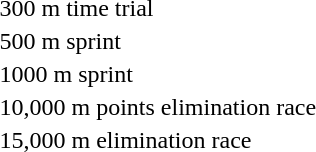<table>
<tr>
<td>300 m time trial<br></td>
<td></td>
<td></td>
<td></td>
</tr>
<tr>
<td>500 m sprint<br></td>
<td></td>
<td></td>
<td></td>
</tr>
<tr>
<td>1000 m sprint<br></td>
<td></td>
<td></td>
<td></td>
</tr>
<tr>
<td>10,000 m points elimination race<br></td>
<td></td>
<td></td>
<td></td>
</tr>
<tr>
<td>15,000 m elimination race<br></td>
<td></td>
<td></td>
<td></td>
</tr>
</table>
